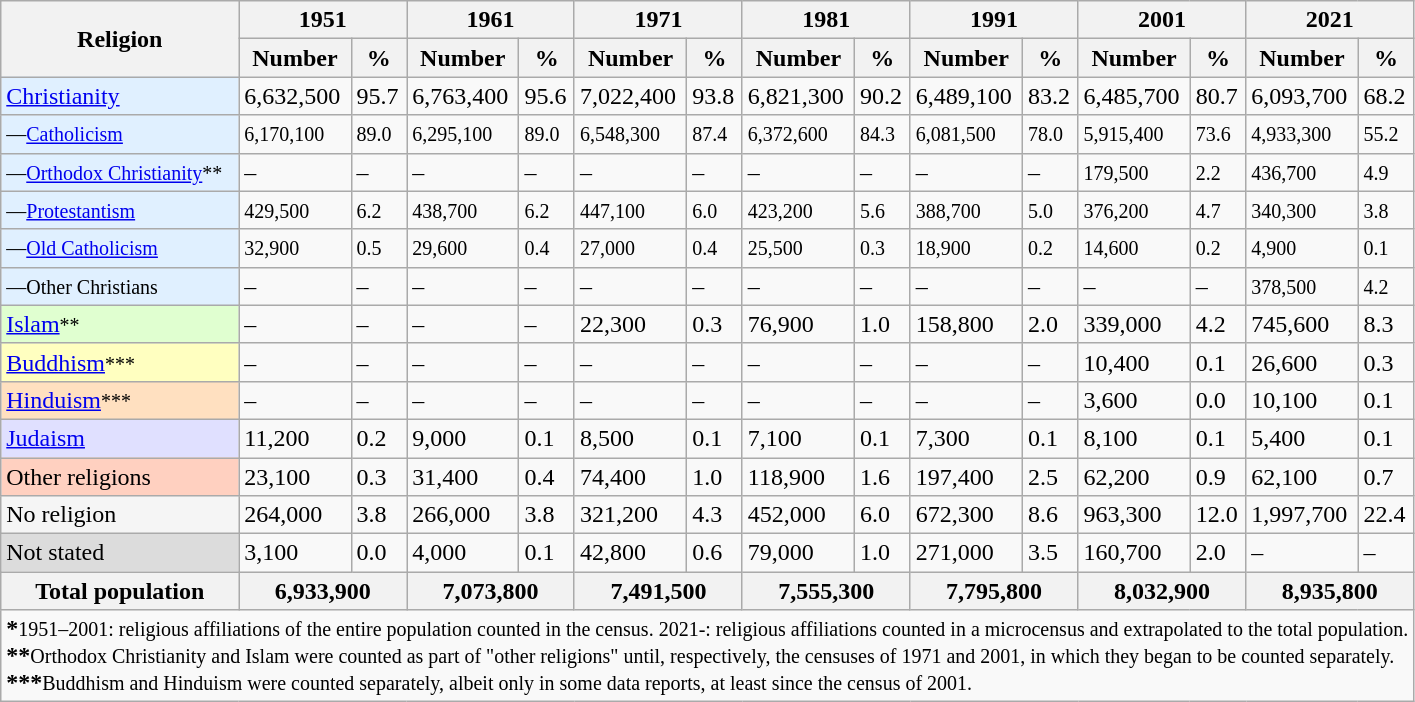<table class="wikitable">
<tr>
<th rowspan="2">Religion</th>
<th style="text-align:center;" colspan="2">1951</th>
<th style="text-align:center;" colspan="2">1961</th>
<th style="text-align:center;" colspan="2">1971</th>
<th style="text-align:center;" colspan="2">1981</th>
<th style="text-align:center;" colspan="2">1991</th>
<th style="text-align:center;" colspan="2">2001</th>
<th style="text-align:center;" colspan="2">2021</th>
</tr>
<tr>
<th>Number</th>
<th>%</th>
<th>Number</th>
<th>%</th>
<th>Number</th>
<th>%</th>
<th>Number</th>
<th>%</th>
<th>Number</th>
<th>%</th>
<th>Number</th>
<th>%</th>
<th>Number</th>
<th>%</th>
</tr>
<tr>
<td style="background:#E0F0FF;"><a href='#'>Christianity</a></td>
<td>6,632,500</td>
<td>95.7</td>
<td>6,763,400</td>
<td>95.6</td>
<td>7,022,400</td>
<td>93.8</td>
<td>6,821,300</td>
<td>90.2</td>
<td>6,489,100</td>
<td>83.2</td>
<td>6,485,700</td>
<td>80.7</td>
<td>6,093,700</td>
<td>68.2</td>
</tr>
<tr>
<td style="background:#E0F0FF;"><small>—<a href='#'>Catholicism</a></small></td>
<td><small>6,170,100</small></td>
<td><small>89.0</small></td>
<td><small>6,295,100</small></td>
<td><small>89.0</small></td>
<td><small>6,548,300</small></td>
<td><small>87.4</small></td>
<td><small>6,372,600</small></td>
<td><small>84.3</small></td>
<td><small>6,081,500</small></td>
<td><small>78.0</small></td>
<td><small>5,915,400</small></td>
<td><small>73.6</small></td>
<td><small>4,933,300</small></td>
<td><small>55.2</small></td>
</tr>
<tr>
<td style="background:#E0F0FF;"><small>—<a href='#'>Orthodox Christianity</a></small><small>**</small></td>
<td>–</td>
<td>–</td>
<td>–</td>
<td>–</td>
<td>–</td>
<td>–</td>
<td>–</td>
<td>–</td>
<td>–</td>
<td>–</td>
<td><small>179,500</small></td>
<td><small>2.2</small></td>
<td><small>436,700</small></td>
<td><small>4.9</small></td>
</tr>
<tr>
<td style="background:#E0F0FF;"><small>—<a href='#'>Protestantism</a></small></td>
<td><small>429,500</small></td>
<td><small>6.2</small></td>
<td><small>438,700</small></td>
<td><small>6.2</small></td>
<td><small>447,100</small></td>
<td><small>6.0</small></td>
<td><small>423,200</small></td>
<td><small>5.6</small></td>
<td><small>388,700</small></td>
<td><small>5.0</small></td>
<td><small>376,200</small></td>
<td><small>4.7</small></td>
<td><small>340,300</small></td>
<td><small>3.8</small></td>
</tr>
<tr>
<td style="background:#E0F0FF;"><small>—<a href='#'>Old Catholicism</a></small></td>
<td><small>32,900</small></td>
<td><small>0.5</small></td>
<td><small>29,600</small></td>
<td><small>0.4</small></td>
<td><small>27,000</small></td>
<td><small>0.4</small></td>
<td><small>25,500</small></td>
<td><small>0.3</small></td>
<td><small>18,900</small></td>
<td><small>0.2</small></td>
<td><small>14,600</small></td>
<td><small>0.2</small></td>
<td><small>4,900</small></td>
<td><small>0.1</small></td>
</tr>
<tr>
<td style="background:#E0F0FF;"><small>—Other Christians</small></td>
<td>–</td>
<td>–</td>
<td>–</td>
<td>–</td>
<td>–</td>
<td>–</td>
<td>–</td>
<td>–</td>
<td>–</td>
<td>–</td>
<td>–</td>
<td>–</td>
<td><small>378,500</small></td>
<td><small>4.2</small></td>
</tr>
<tr>
<td style="background:#E0FFD0;"><a href='#'>Islam</a><small>**</small></td>
<td>–</td>
<td>–</td>
<td>–</td>
<td>–</td>
<td>22,300</td>
<td>0.3</td>
<td>76,900</td>
<td>1.0</td>
<td>158,800</td>
<td>2.0</td>
<td>339,000</td>
<td>4.2</td>
<td>745,600</td>
<td>8.3</td>
</tr>
<tr>
<td style="background:#FFFFC0;"><a href='#'>Buddhism</a><small>***</small></td>
<td>–</td>
<td>–</td>
<td>–</td>
<td>–</td>
<td>–</td>
<td>–</td>
<td>–</td>
<td>–</td>
<td>–</td>
<td>–</td>
<td>10,400</td>
<td>0.1</td>
<td>26,600</td>
<td>0.3</td>
</tr>
<tr>
<td style="background:#FFE0C0;"><a href='#'>Hinduism</a><small>***</small></td>
<td>–</td>
<td>–</td>
<td>–</td>
<td>–</td>
<td>–</td>
<td>–</td>
<td>–</td>
<td>–</td>
<td>–</td>
<td>–</td>
<td>3,600</td>
<td>0.0</td>
<td>10,100</td>
<td>0.1</td>
</tr>
<tr>
<td style="background:#E0E0FF;"><a href='#'>Judaism</a></td>
<td>11,200</td>
<td>0.2</td>
<td>9,000</td>
<td>0.1</td>
<td>8,500</td>
<td>0.1</td>
<td>7,100</td>
<td>0.1</td>
<td>7,300</td>
<td>0.1</td>
<td>8,100</td>
<td>0.1</td>
<td>5,400</td>
<td>0.1</td>
</tr>
<tr>
<td style="background:#FFD0C0;">Other religions</td>
<td>23,100</td>
<td>0.3</td>
<td>31,400</td>
<td>0.4</td>
<td>74,400</td>
<td>1.0</td>
<td>118,900</td>
<td>1.6</td>
<td>197,400</td>
<td>2.5</td>
<td>62,200</td>
<td>0.9</td>
<td>62,100</td>
<td>0.7</td>
</tr>
<tr>
<td style="background:#F5F5F5;">No religion</td>
<td>264,000</td>
<td>3.8</td>
<td>266,000</td>
<td>3.8</td>
<td>321,200</td>
<td>4.3</td>
<td>452,000</td>
<td>6.0</td>
<td>672,300</td>
<td>8.6</td>
<td>963,300</td>
<td>12.0</td>
<td>1,997,700</td>
<td>22.4</td>
</tr>
<tr>
<td style="background:#DCDCDC;">Not stated</td>
<td>3,100</td>
<td>0.0</td>
<td>4,000</td>
<td>0.1</td>
<td>42,800</td>
<td>0.6</td>
<td>79,000</td>
<td>1.0</td>
<td>271,000</td>
<td>3.5</td>
<td>160,700</td>
<td>2.0</td>
<td>–</td>
<td>–</td>
</tr>
<tr>
<th>Total population</th>
<th colspan="2">6,933,900</th>
<th colspan="2">7,073,800</th>
<th colspan="2">7,491,500</th>
<th colspan="2">7,555,300</th>
<th colspan="2">7,795,800</th>
<th colspan="2">8,032,900</th>
<th colspan="2">8,935,800</th>
</tr>
<tr>
<td colspan="15"><strong>*</strong><small>1951–2001: religious affiliations of the entire population counted in the census. 2021-: religious affiliations counted in a microcensus and extrapolated to the total population.</small><br><strong>**</strong><small>Orthodox Christianity and Islam were counted as part of "other religions" until, respectively, the censuses of 1971 and 2001, in which they began to be counted separately.</small><br><strong>***</strong><small>Buddhism and Hinduism were counted separately, albeit only in some data reports, at least since the census of 2001.</small></td>
</tr>
</table>
